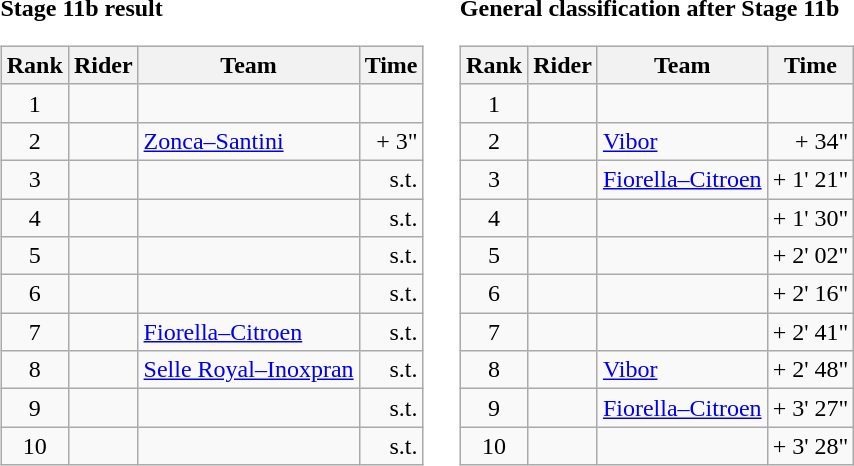<table>
<tr>
<td><strong>Stage 11b result</strong><br><table class="wikitable">
<tr>
<th scope="col">Rank</th>
<th scope="col">Rider</th>
<th scope="col">Team</th>
<th scope="col">Time</th>
</tr>
<tr>
<td style="text-align:center;">1</td>
<td></td>
<td></td>
<td style="text-align:right;"></td>
</tr>
<tr>
<td style="text-align:center;">2</td>
<td></td>
<td><a href='#'>Zonca–Santini</a></td>
<td style="text-align:right;">+ 3"</td>
</tr>
<tr>
<td style="text-align:center;">3</td>
<td></td>
<td></td>
<td style="text-align:right;">s.t.</td>
</tr>
<tr>
<td style="text-align:center;">4</td>
<td></td>
<td></td>
<td style="text-align:right;">s.t.</td>
</tr>
<tr>
<td style="text-align:center;">5</td>
<td></td>
<td></td>
<td style="text-align:right;">s.t.</td>
</tr>
<tr>
<td style="text-align:center;">6</td>
<td></td>
<td></td>
<td style="text-align:right;">s.t.</td>
</tr>
<tr>
<td style="text-align:center;">7</td>
<td></td>
<td><a href='#'>Fiorella–Citroen</a></td>
<td style="text-align:right;">s.t.</td>
</tr>
<tr>
<td style="text-align:center;">8</td>
<td></td>
<td><a href='#'>Selle Royal–Inoxpran</a></td>
<td style="text-align:right;">s.t.</td>
</tr>
<tr>
<td style="text-align:center;">9</td>
<td></td>
<td></td>
<td style="text-align:right;">s.t.</td>
</tr>
<tr>
<td style="text-align:center;">10</td>
<td></td>
<td></td>
<td style="text-align:right;">s.t.</td>
</tr>
</table>
</td>
<td></td>
<td><strong>General classification after Stage 11b</strong><br><table class="wikitable">
<tr>
<th scope="col">Rank</th>
<th scope="col">Rider</th>
<th scope="col">Team</th>
<th scope="col">Time</th>
</tr>
<tr>
<td style="text-align:center;">1</td>
<td></td>
<td></td>
<td style="text-align:right;"></td>
</tr>
<tr>
<td style="text-align:center;">2</td>
<td></td>
<td><a href='#'>Vibor</a></td>
<td style="text-align:right;">+ 34"</td>
</tr>
<tr>
<td style="text-align:center;">3</td>
<td></td>
<td><a href='#'>Fiorella–Citroen</a></td>
<td style="text-align:right;">+ 1' 21"</td>
</tr>
<tr>
<td style="text-align:center;">4</td>
<td></td>
<td></td>
<td style="text-align:right;">+ 1' 30"</td>
</tr>
<tr>
<td style="text-align:center;">5</td>
<td></td>
<td></td>
<td style="text-align:right;">+ 2' 02"</td>
</tr>
<tr>
<td style="text-align:center;">6</td>
<td></td>
<td></td>
<td style="text-align:right;">+ 2' 16"</td>
</tr>
<tr>
<td style="text-align:center;">7</td>
<td></td>
<td></td>
<td style="text-align:right;">+ 2' 41"</td>
</tr>
<tr>
<td style="text-align:center;">8</td>
<td></td>
<td><a href='#'>Vibor</a></td>
<td style="text-align:right;">+ 2' 48"</td>
</tr>
<tr>
<td style="text-align:center;">9</td>
<td></td>
<td><a href='#'>Fiorella–Citroen</a></td>
<td style="text-align:right;">+ 3' 27"</td>
</tr>
<tr>
<td style="text-align:center;">10</td>
<td></td>
<td></td>
<td style="text-align:right;">+ 3' 28"</td>
</tr>
</table>
</td>
</tr>
</table>
